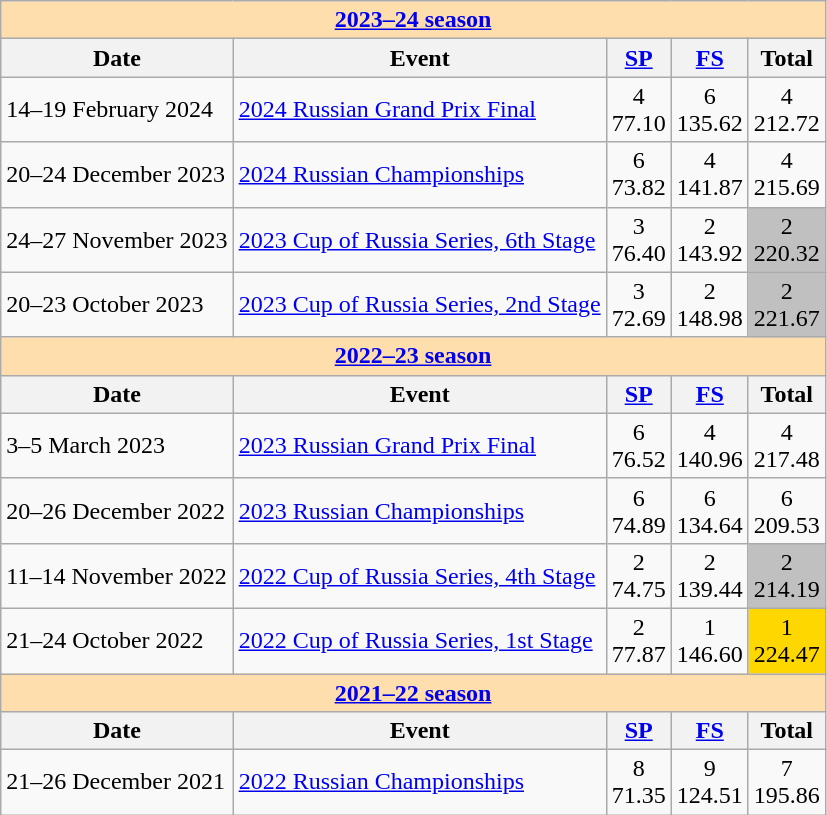<table class="wikitable">
<tr>
<td style="background-color: #ffdead; " colspan=5 align=center><a href='#'><strong>2023–24 season</strong></a></td>
</tr>
<tr>
<th>Date</th>
<th>Event</th>
<th><a href='#'>SP</a></th>
<th><a href='#'>FS</a></th>
<th>Total</th>
</tr>
<tr>
<td>14–19 February 2024</td>
<td><a href='#'>2024 Russian Grand Prix Final</a> <br></td>
<td align=center>4 <br> 77.10</td>
<td align=center>6 <br> 135.62</td>
<td align=center>4 <br> 212.72</td>
</tr>
<tr>
<td>20–24 December 2023</td>
<td><a href='#'>2024 Russian Championships</a> <br></td>
<td align=center>6 <br> 73.82</td>
<td align=center>4 <br> 141.87</td>
<td align=center>4 <br> 215.69</td>
</tr>
<tr>
<td>24–27 November 2023</td>
<td><a href='#'>2023 Cup of Russia Series, 6th Stage</a> <br></td>
<td align=center>3 <br> 76.40</td>
<td align=center>2 <br> 143.92</td>
<td align=center bgcolor=silver>2 <br> 220.32</td>
</tr>
<tr>
<td>20–23 October 2023</td>
<td><a href='#'>2023 Cup of Russia Series, 2nd Stage</a> <br></td>
<td align=center>3 <br> 72.69</td>
<td align=center>2 <br> 148.98</td>
<td align=center bgcolor=silver>2 <br> 221.67</td>
</tr>
<tr>
<td style="background-color: #ffdead; " colspan=5 align=center><a href='#'><strong>2022–23 season</strong></a></td>
</tr>
<tr>
<th>Date</th>
<th>Event</th>
<th><a href='#'>SP</a></th>
<th><a href='#'>FS</a></th>
<th>Total</th>
</tr>
<tr>
<td>3–5 March 2023</td>
<td><a href='#'>2023 Russian Grand Prix Final</a> <br></td>
<td align=center>6 <br> 76.52</td>
<td align=center>4 <br> 140.96</td>
<td align=center>4 <br> 217.48</td>
</tr>
<tr>
<td>20–26 December 2022</td>
<td><a href='#'>2023 Russian Championships</a> <br></td>
<td align=center>6 <br> 74.89</td>
<td align=center>6 <br> 134.64</td>
<td align=center>6 <br> 209.53</td>
</tr>
<tr>
<td>11–14 November 2022</td>
<td><a href='#'>2022 Cup of Russia Series, 4th Stage</a> <br></td>
<td align=center>2 <br> 74.75</td>
<td align=center>2 <br> 139.44</td>
<td align=center bgcolor=silver>2 <br> 214.19</td>
</tr>
<tr>
<td>21–24 October 2022</td>
<td><a href='#'>2022 Cup of Russia Series, 1st Stage</a> <br></td>
<td align=center>2 <br> 77.87</td>
<td align=center>1 <br> 146.60</td>
<td align=center bgcolor=gold>1 <br> 224.47</td>
</tr>
<tr>
<td style="background-color: #ffdead; " colspan=5 align=center><a href='#'><strong>2021–22 season</strong></a></td>
</tr>
<tr>
<th>Date</th>
<th>Event</th>
<th><a href='#'>SP</a></th>
<th><a href='#'>FS</a></th>
<th>Total</th>
</tr>
<tr>
<td>21–26 December 2021</td>
<td><a href='#'>2022 Russian Championships</a> <br></td>
<td align=center>8 <br> 71.35</td>
<td align=center>9 <br> 124.51</td>
<td align=center>7 <br> 195.86</td>
</tr>
</table>
